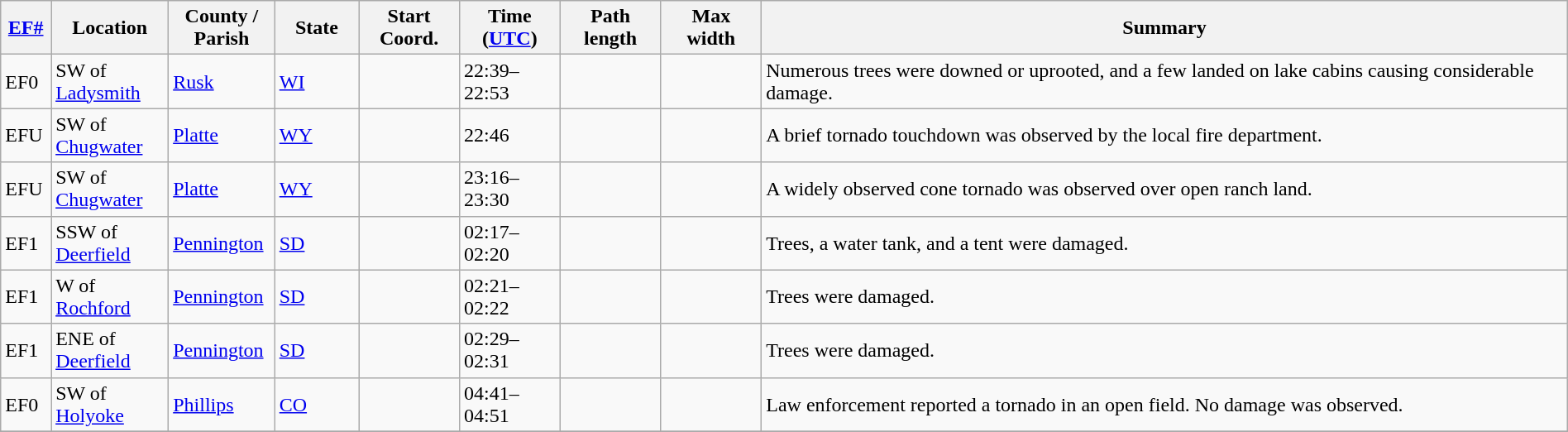<table class="wikitable sortable" style="width:100%;">
<tr>
<th scope="col" style="width:3%; text-align:center;"><a href='#'>EF#</a></th>
<th scope="col" style="width:7%; text-align:center;" class="unsortable">Location</th>
<th scope="col" style="width:6%; text-align:center;" class="unsortable">County / Parish</th>
<th scope="col" style="width:5%; text-align:center;">State</th>
<th scope="col" style="width:6%; text-align:center;">Start Coord.</th>
<th scope="col" style="width:6%; text-align:center;">Time (<a href='#'>UTC</a>)</th>
<th scope="col" style="width:6%; text-align:center;">Path length</th>
<th scope="col" style="width:6%; text-align:center;">Max width</th>
<th scope="col" class="unsortable" style="width:48%; text-align:center;">Summary</th>
</tr>
<tr>
<td bgcolor=>EF0</td>
<td>SW of <a href='#'>Ladysmith</a></td>
<td><a href='#'>Rusk</a></td>
<td><a href='#'>WI</a></td>
<td></td>
<td>22:39–22:53</td>
<td></td>
<td></td>
<td>Numerous trees were downed or uprooted, and a few landed on lake cabins causing considerable damage.</td>
</tr>
<tr>
<td bgcolor=>EFU</td>
<td>SW of <a href='#'>Chugwater</a></td>
<td><a href='#'>Platte</a></td>
<td><a href='#'>WY</a></td>
<td></td>
<td>22:46</td>
<td></td>
<td></td>
<td>A brief tornado touchdown was observed by the local fire department.</td>
</tr>
<tr>
<td bgcolor=>EFU</td>
<td>SW of <a href='#'>Chugwater</a></td>
<td><a href='#'>Platte</a></td>
<td><a href='#'>WY</a></td>
<td></td>
<td>23:16–23:30</td>
<td></td>
<td></td>
<td>A widely observed cone tornado was observed over open ranch land.</td>
</tr>
<tr>
<td bgcolor=>EF1</td>
<td>SSW of <a href='#'>Deerfield</a></td>
<td><a href='#'>Pennington</a></td>
<td><a href='#'>SD</a></td>
<td></td>
<td>02:17–02:20</td>
<td></td>
<td></td>
<td>Trees, a water tank, and a tent were damaged.</td>
</tr>
<tr>
<td bgcolor=>EF1</td>
<td>W of <a href='#'>Rochford</a></td>
<td><a href='#'>Pennington</a></td>
<td><a href='#'>SD</a></td>
<td></td>
<td>02:21–02:22</td>
<td></td>
<td></td>
<td>Trees were damaged.</td>
</tr>
<tr>
<td bgcolor=>EF1</td>
<td>ENE of <a href='#'>Deerfield</a></td>
<td><a href='#'>Pennington</a></td>
<td><a href='#'>SD</a></td>
<td></td>
<td>02:29–02:31</td>
<td></td>
<td></td>
<td>Trees were damaged.</td>
</tr>
<tr>
<td bgcolor=>EF0</td>
<td>SW of <a href='#'>Holyoke</a></td>
<td><a href='#'>Phillips</a></td>
<td><a href='#'>CO</a></td>
<td></td>
<td>04:41–04:51</td>
<td></td>
<td></td>
<td>Law enforcement reported a tornado in an open field. No damage was observed.</td>
</tr>
<tr>
</tr>
</table>
